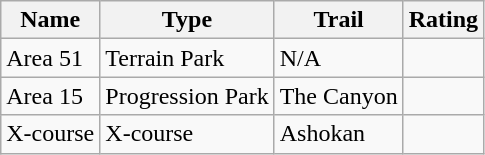<table class="wikitable">
<tr>
<th>Name</th>
<th>Type</th>
<th>Trail</th>
<th>Rating</th>
</tr>
<tr>
<td>Area 51</td>
<td>Terrain Park</td>
<td>N/A</td>
<td></td>
</tr>
<tr>
<td>Area 15</td>
<td>Progression Park</td>
<td>The Canyon</td>
<td></td>
</tr>
<tr>
<td>X-course</td>
<td>X-course</td>
<td>Ashokan</td>
<td></td>
</tr>
</table>
